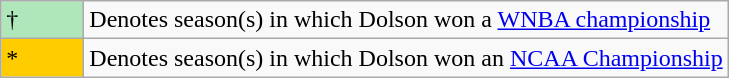<table class="wikitable">
<tr>
<td style="background:#afe6ba; width:3em;">†</td>
<td>Denotes season(s) in which Dolson won a <a href='#'>WNBA championship</a></td>
</tr>
<tr>
<td style="background:#ffcc00; width:3em;">*</td>
<td>Denotes season(s) in which Dolson won an <a href='#'>NCAA Championship</a></td>
</tr>
</table>
